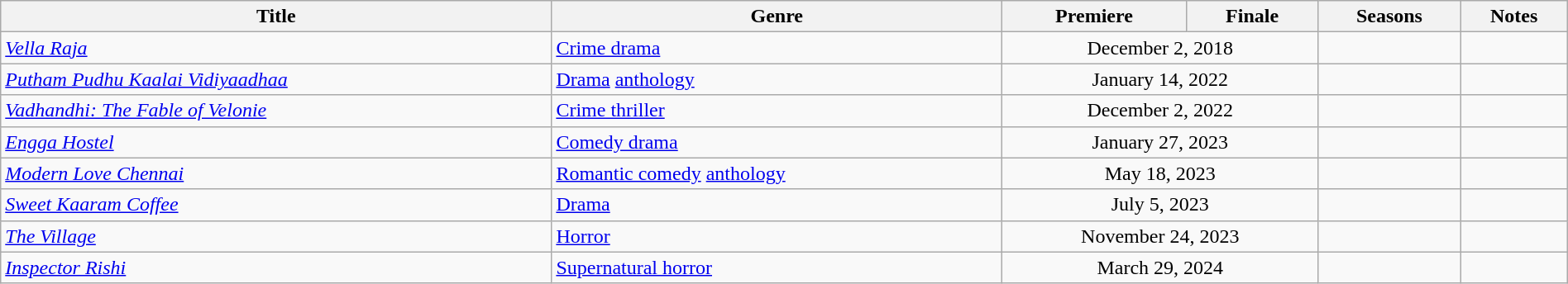<table class="wikitable sortable" style="width:100%;">
<tr>
<th>Title</th>
<th>Genre</th>
<th>Premiere</th>
<th>Finale</th>
<th>Seasons</th>
<th>Notes</th>
</tr>
<tr>
<td><em><a href='#'>Vella Raja</a></em></td>
<td><a href='#'>Crime drama</a></td>
<td colspan="2" style="text-align:center">December 2, 2018</td>
<td></td>
<td></td>
</tr>
<tr>
<td><em><a href='#'>Putham Pudhu Kaalai Vidiyaadhaa</a></em></td>
<td><a href='#'>Drama</a> <a href='#'>anthology</a></td>
<td colspan="2" style="text-align:center">January 14, 2022</td>
<td></td>
<td></td>
</tr>
<tr>
<td><em><a href='#'>Vadhandhi: The Fable of Velonie</a></em></td>
<td><a href='#'>Crime thriller</a></td>
<td colspan="2" style="text-align:center">December 2, 2022</td>
<td></td>
<td></td>
</tr>
<tr>
<td><em><a href='#'>Engga Hostel</a></em></td>
<td><a href='#'>Comedy drama</a></td>
<td colspan="2" style="text-align:center">January 27, 2023</td>
<td></td>
<td></td>
</tr>
<tr>
<td><em><a href='#'>Modern Love Chennai</a></em></td>
<td><a href='#'>Romantic comedy</a> <a href='#'>anthology</a></td>
<td colspan="2" style="text-align:center">May 18, 2023</td>
<td></td>
<td></td>
</tr>
<tr>
<td><em><a href='#'>Sweet Kaaram Coffee</a></em></td>
<td><a href='#'>Drama</a></td>
<td colspan="2" style="text-align:center">July 5, 2023</td>
<td></td>
<td></td>
</tr>
<tr>
<td><em><a href='#'>The Village</a></em></td>
<td><a href='#'>Horror</a></td>
<td colspan="2" style="text-align:center">November 24, 2023</td>
<td></td>
<td></td>
</tr>
<tr>
<td><em><a href='#'>Inspector Rishi</a></em></td>
<td><a href='#'>Supernatural horror</a></td>
<td colspan="2" style="text-align:center">March 29, 2024</td>
<td></td>
<td></td>
</tr>
</table>
